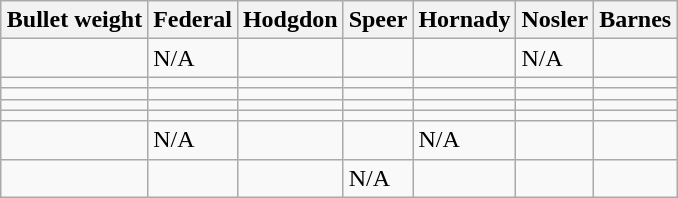<table class="wikitable" style="margin: 1em auto;">
<tr>
<th>Bullet weight</th>
<th>Federal</th>
<th>Hodgdon</th>
<th>Speer</th>
<th>Hornady</th>
<th>Nosler</th>
<th>Barnes</th>
</tr>
<tr>
<td></td>
<td>N/A</td>
<td></td>
<td></td>
<td></td>
<td>N/A</td>
<td></td>
</tr>
<tr>
<td></td>
<td></td>
<td></td>
<td></td>
<td></td>
<td></td>
<td></td>
</tr>
<tr>
<td></td>
<td></td>
<td></td>
<td></td>
<td></td>
<td></td>
<td></td>
</tr>
<tr>
<td></td>
<td></td>
<td></td>
<td></td>
<td></td>
<td></td>
<td></td>
</tr>
<tr>
<td></td>
<td></td>
<td></td>
<td></td>
<td></td>
<td></td>
<td></td>
</tr>
<tr>
<td></td>
<td>N/A</td>
<td></td>
<td></td>
<td>N/A</td>
<td></td>
<td></td>
</tr>
<tr>
<td></td>
<td></td>
<td></td>
<td>N/A</td>
<td></td>
<td></td>
<td></td>
</tr>
</table>
